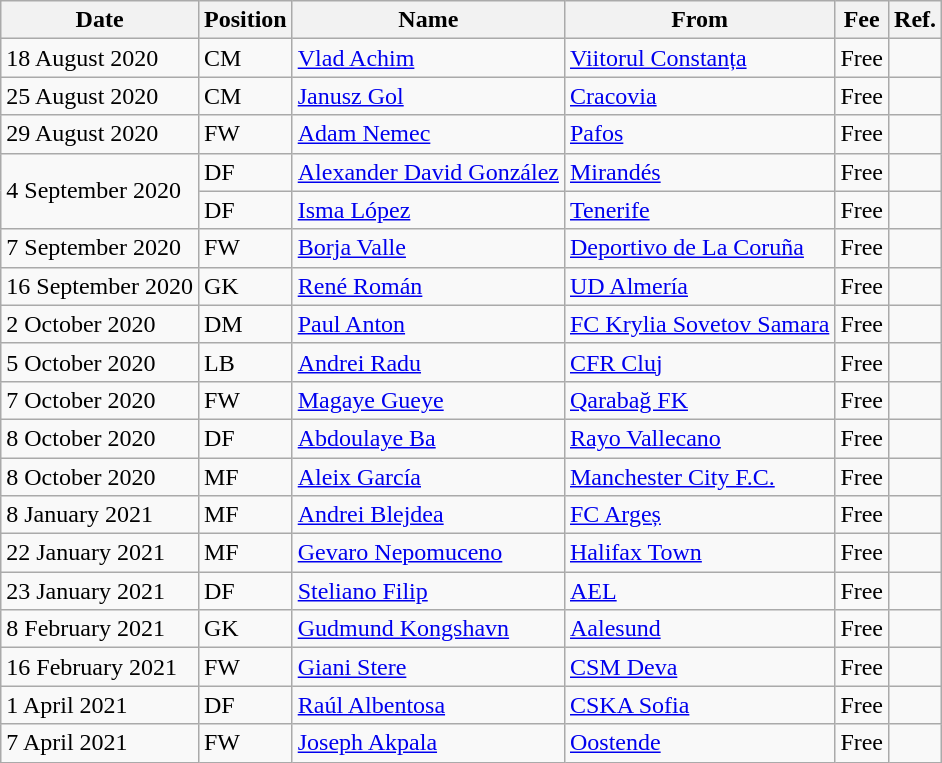<table class="wikitable">
<tr>
<th>Date</th>
<th>Position</th>
<th>Name</th>
<th>From</th>
<th>Fee</th>
<th>Ref.</th>
</tr>
<tr>
<td>18 August 2020</td>
<td>CM</td>
<td> <a href='#'>Vlad Achim</a></td>
<td> <a href='#'>Viitorul Constanța</a></td>
<td>Free</td>
<td></td>
</tr>
<tr>
<td>25 August 2020</td>
<td>CM</td>
<td> <a href='#'>Janusz Gol</a></td>
<td> <a href='#'>Cracovia</a></td>
<td>Free</td>
<td></td>
</tr>
<tr>
<td>29 August 2020</td>
<td>FW</td>
<td> <a href='#'>Adam Nemec</a></td>
<td> <a href='#'>Pafos</a></td>
<td>Free</td>
<td></td>
</tr>
<tr>
<td rowspan=2>4 September 2020</td>
<td>DF</td>
<td> <a href='#'>Alexander David González</a></td>
<td> <a href='#'>Mirandés</a></td>
<td>Free</td>
<td></td>
</tr>
<tr>
<td>DF</td>
<td> <a href='#'>Isma López</a></td>
<td> <a href='#'>Tenerife</a></td>
<td>Free</td>
<td></td>
</tr>
<tr>
<td>7 September 2020</td>
<td>FW</td>
<td> <a href='#'>Borja Valle</a></td>
<td> <a href='#'>Deportivo de La Coruña</a></td>
<td>Free</td>
<td></td>
</tr>
<tr>
<td>16 September 2020</td>
<td>GK</td>
<td> <a href='#'>René Román</a></td>
<td> <a href='#'>UD Almería</a></td>
<td>Free</td>
<td></td>
</tr>
<tr>
<td>2 October 2020</td>
<td>DM</td>
<td> <a href='#'>Paul Anton</a></td>
<td> <a href='#'>FC Krylia Sovetov Samara</a></td>
<td>Free</td>
<td></td>
</tr>
<tr>
<td>5 October 2020</td>
<td>LB</td>
<td> <a href='#'>Andrei Radu</a></td>
<td> <a href='#'>CFR Cluj</a></td>
<td>Free</td>
<td></td>
</tr>
<tr>
<td>7 October 2020</td>
<td>FW</td>
<td> <a href='#'>Magaye Gueye</a></td>
<td> <a href='#'>Qarabağ FK</a></td>
<td>Free</td>
<td></td>
</tr>
<tr>
<td>8 October 2020</td>
<td>DF</td>
<td> <a href='#'>Abdoulaye Ba</a></td>
<td> <a href='#'>Rayo Vallecano</a></td>
<td>Free</td>
<td></td>
</tr>
<tr>
<td>8 October 2020</td>
<td>MF</td>
<td> <a href='#'>Aleix García</a></td>
<td> <a href='#'>Manchester City F.C.</a></td>
<td>Free</td>
<td></td>
</tr>
<tr>
<td>8 January 2021</td>
<td>MF</td>
<td> <a href='#'>Andrei Blejdea</a></td>
<td> <a href='#'>FC Argeș</a></td>
<td>Free</td>
<td></td>
</tr>
<tr>
<td>22 January 2021</td>
<td>MF</td>
<td> <a href='#'>Gevaro Nepomuceno</a></td>
<td> <a href='#'>Halifax Town</a></td>
<td>Free</td>
<td></td>
</tr>
<tr>
<td>23 January 2021</td>
<td>DF</td>
<td> <a href='#'>Steliano Filip</a></td>
<td> <a href='#'>AEL</a></td>
<td>Free</td>
<td></td>
</tr>
<tr>
<td>8 February 2021</td>
<td>GK</td>
<td> <a href='#'>Gudmund Kongshavn</a></td>
<td> <a href='#'>Aalesund</a></td>
<td>Free</td>
<td></td>
</tr>
<tr>
<td>16 February 2021</td>
<td>FW</td>
<td> <a href='#'>Giani Stere</a></td>
<td> <a href='#'>CSM Deva</a></td>
<td>Free</td>
<td></td>
</tr>
<tr>
<td>1 April 2021</td>
<td>DF</td>
<td> <a href='#'>Raúl Albentosa</a></td>
<td> <a href='#'>CSKA Sofia</a></td>
<td>Free</td>
<td></td>
</tr>
<tr>
<td>7 April 2021</td>
<td>FW</td>
<td> <a href='#'>Joseph Akpala</a></td>
<td> <a href='#'>Oostende</a></td>
<td>Free</td>
<td></td>
</tr>
</table>
